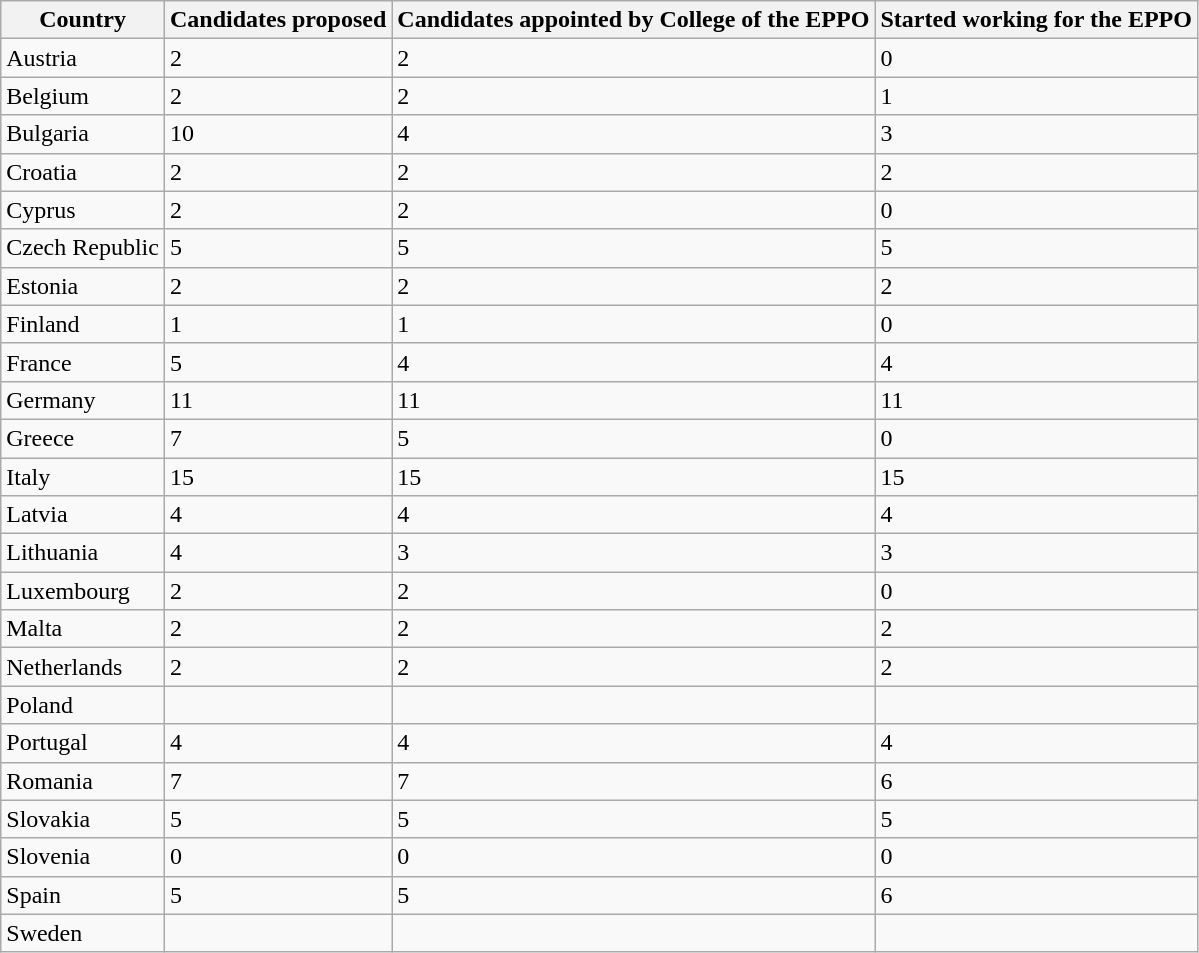<table class="wikitable">
<tr>
<th>Country</th>
<th>Candidates proposed</th>
<th>Candidates appointed by College of the EPPO</th>
<th>Started working for the EPPO</th>
</tr>
<tr>
<td>Austria</td>
<td>2</td>
<td>2</td>
<td>0</td>
</tr>
<tr>
<td>Belgium</td>
<td>2</td>
<td>2</td>
<td>1</td>
</tr>
<tr>
<td>Bulgaria</td>
<td>10</td>
<td>4</td>
<td>3</td>
</tr>
<tr>
<td>Croatia</td>
<td>2</td>
<td>2</td>
<td>2</td>
</tr>
<tr>
<td>Cyprus</td>
<td>2</td>
<td>2</td>
<td>0</td>
</tr>
<tr>
<td>Czech Republic</td>
<td>5</td>
<td>5</td>
<td>5</td>
</tr>
<tr>
<td>Estonia</td>
<td>2</td>
<td>2</td>
<td>2</td>
</tr>
<tr>
<td>Finland</td>
<td>1</td>
<td>1</td>
<td>0</td>
</tr>
<tr>
<td>France</td>
<td>5</td>
<td>4</td>
<td>4</td>
</tr>
<tr>
<td>Germany</td>
<td>11</td>
<td>11</td>
<td>11</td>
</tr>
<tr>
<td>Greece</td>
<td>7</td>
<td>5</td>
<td>0</td>
</tr>
<tr>
<td>Italy</td>
<td>15</td>
<td>15</td>
<td>15</td>
</tr>
<tr>
<td>Latvia</td>
<td>4</td>
<td>4</td>
<td>4</td>
</tr>
<tr>
<td>Lithuania</td>
<td>4</td>
<td>3</td>
<td>3</td>
</tr>
<tr>
<td>Luxembourg</td>
<td>2</td>
<td>2</td>
<td>0</td>
</tr>
<tr>
<td>Malta</td>
<td>2</td>
<td>2</td>
<td>2</td>
</tr>
<tr>
<td>Netherlands</td>
<td>2</td>
<td>2</td>
<td>2</td>
</tr>
<tr>
<td>Poland</td>
<td></td>
<td></td>
<td></td>
</tr>
<tr>
<td>Portugal</td>
<td>4</td>
<td>4</td>
<td>4</td>
</tr>
<tr>
<td>Romania</td>
<td>7</td>
<td>7</td>
<td>6</td>
</tr>
<tr>
<td>Slovakia</td>
<td>5</td>
<td>5</td>
<td>5</td>
</tr>
<tr>
<td>Slovenia</td>
<td>0</td>
<td>0</td>
<td>0</td>
</tr>
<tr>
<td>Spain</td>
<td>5</td>
<td>5</td>
<td>6</td>
</tr>
<tr>
<td>Sweden</td>
<td></td>
<td></td>
<td></td>
</tr>
</table>
